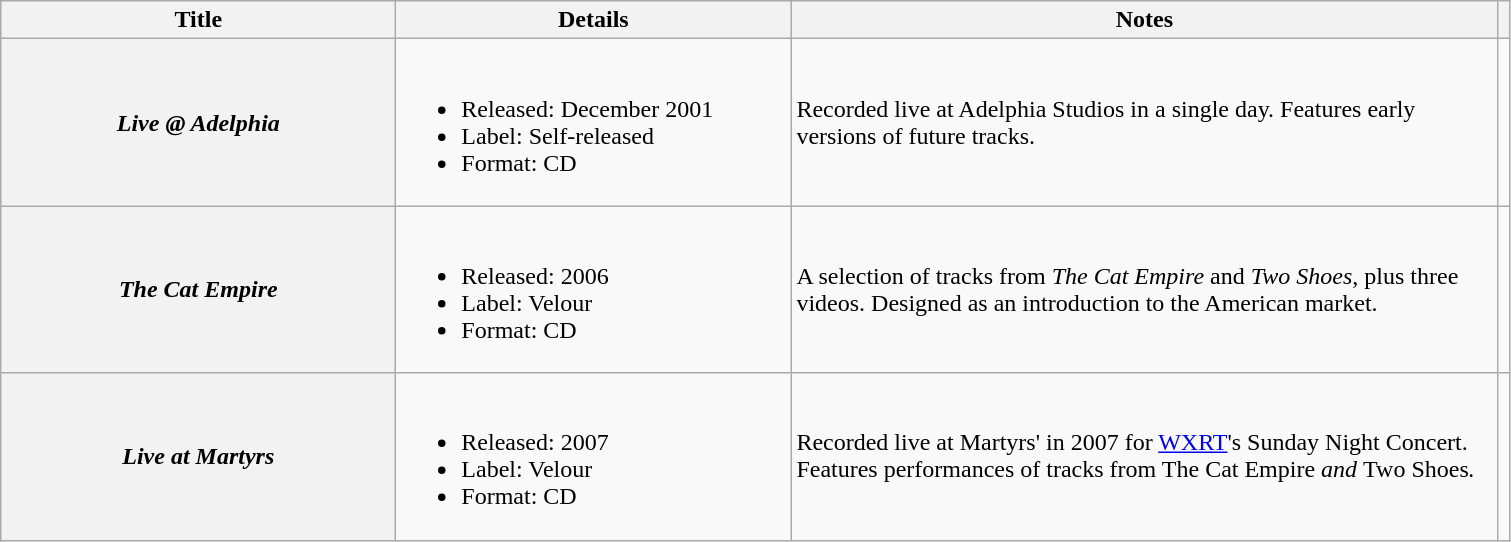<table class="wikitable plainrowheaders">
<tr>
<th scope="col" style="width:16em;">Title</th>
<th scope="col" style="width:16em;">Details</th>
<th scope="col" style="width:29em;">Notes</th>
<th scope="col" class="unsortable"></th>
</tr>
<tr>
<th scope="row"><em>Live @ Adelphia</em></th>
<td><br><ul><li>Released: December 2001</li><li>Label: Self-released</li><li>Format: CD</li></ul></td>
<td>Recorded live at Adelphia Studios in a single day. Features early versions of future tracks.</td>
<td></td>
</tr>
<tr>
<th scope="row"><em>The Cat Empire</em></th>
<td><br><ul><li>Released: 2006</li><li>Label: Velour</li><li>Format: CD</li></ul></td>
<td>A selection of tracks from <em>The Cat Empire</em> and <em>Two Shoes</em>, plus three videos. Designed as an introduction to the American market.</td>
<td></td>
</tr>
<tr>
<th scope="row"><em>Live at Martyrs<strong></th>
<td><br><ul><li>Released: 2007</li><li>Label: Velour</li><li>Format: CD</li></ul></td>
<td>Recorded live at Martyrs' in 2007 for <a href='#'>WXRT</a>'s Sunday Night Concert. Features performances of tracks from </em>The Cat Empire<em> and </em>Two Shoes<em>.</td>
<td></td>
</tr>
</table>
